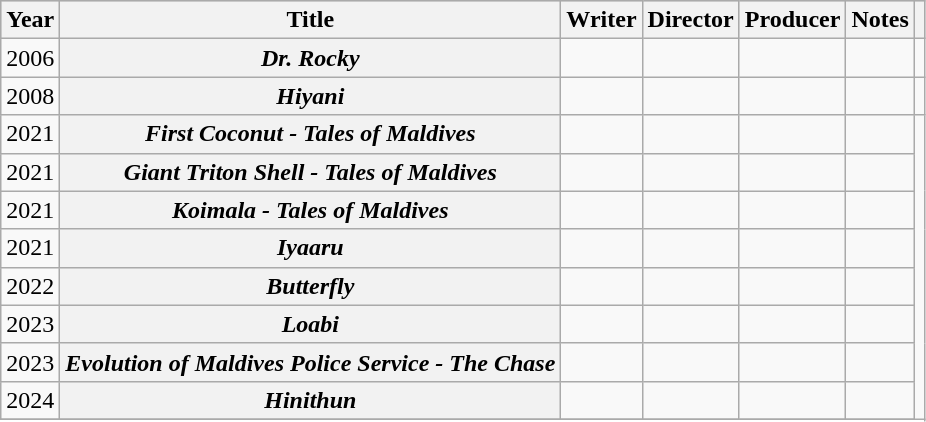<table class="wikitable sortable plainrowheaders">
<tr style="background:#ccc; text-align:center;">
<th scope="col">Year</th>
<th scope="col">Title</th>
<th scope="col">Writer</th>
<th scope="col">Director</th>
<th scope="col">Producer</th>
<th scope="col">Notes</th>
<th scope="col" class="unsortable"></th>
</tr>
<tr>
<td>2006</td>
<th scope="row"><em>Dr. Rocky</em></th>
<td></td>
<td></td>
<td></td>
<td></td>
<td style="text-align: center;"></td>
</tr>
<tr>
<td>2008</td>
<th scope="row"><em>Hiyani</em></th>
<td></td>
<td></td>
<td></td>
<td></td>
<td style="text-align: center;"></td>
</tr>
<tr>
<td>2021</td>
<th scope="row"><em>First Coconut - Tales of Maldives</em></th>
<td></td>
<td></td>
<td></td>
<td></td>
</tr>
<tr>
<td>2021</td>
<th scope="row"><em>Giant Triton Shell - Tales of Maldives</em></th>
<td></td>
<td></td>
<td></td>
<td></td>
</tr>
<tr>
<td>2021</td>
<th scope="row"><em>Koimala - Tales of Maldives</em></th>
<td></td>
<td></td>
<td></td>
<td></td>
</tr>
<tr>
<td>2021</td>
<th scope="row"><em>Iyaaru</em></th>
<td></td>
<td></td>
<td></td>
<td></td>
</tr>
<tr>
<td>2022</td>
<th scope="row"><em>Butterfly</em></th>
<td></td>
<td></td>
<td></td>
<td></td>
</tr>
<tr>
<td>2023</td>
<th scope="row"><em>Loabi</em></th>
<td></td>
<td></td>
<td></td>
<td></td>
</tr>
<tr>
<td>2023</td>
<th scope="row"><em>Evolution of Maldives Police Service - The Chase</em></th>
<td></td>
<td></td>
<td></td>
<td></td>
</tr>
<tr>
<td>2024</td>
<th scope="row"><em>Hinithun</em></th>
<td></td>
<td></td>
<td></td>
<td></td>
</tr>
<tr>
</tr>
</table>
